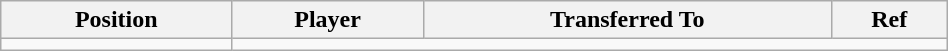<table class="wikitable sortable" style="width:50%; text-align:center; font-size:100%; text-align:left;">
<tr>
<th>Position</th>
<th>Player</th>
<th>Transferred To</th>
<th>Ref</th>
</tr>
<tr>
<td></td>
</tr>
</table>
